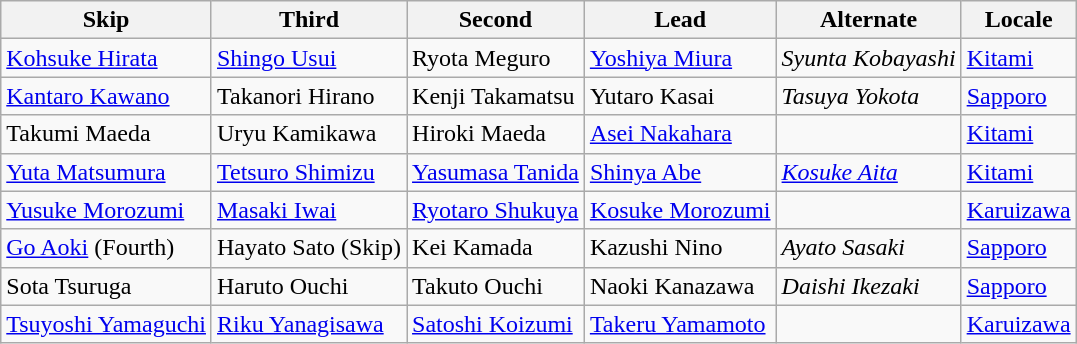<table class=wikitable>
<tr>
<th scope="col">Skip</th>
<th scope="col">Third</th>
<th scope="col">Second</th>
<th scope="col">Lead</th>
<th scope="col">Alternate</th>
<th scope="col">Locale</th>
</tr>
<tr>
<td><a href='#'>Kohsuke Hirata</a></td>
<td><a href='#'>Shingo Usui</a></td>
<td>Ryota Meguro</td>
<td><a href='#'>Yoshiya Miura</a></td>
<td><em>Syunta Kobayashi</em></td>
<td> <a href='#'>Kitami</a></td>
</tr>
<tr>
<td><a href='#'>Kantaro Kawano</a></td>
<td>Takanori Hirano</td>
<td>Kenji Takamatsu</td>
<td>Yutaro Kasai</td>
<td><em>Tasuya Yokota</em></td>
<td> <a href='#'>Sapporo</a></td>
</tr>
<tr>
<td>Takumi Maeda</td>
<td>Uryu Kamikawa</td>
<td>Hiroki Maeda</td>
<td><a href='#'>Asei Nakahara</a></td>
<td></td>
<td> <a href='#'>Kitami</a></td>
</tr>
<tr>
<td><a href='#'>Yuta Matsumura</a></td>
<td><a href='#'>Tetsuro Shimizu</a></td>
<td><a href='#'>Yasumasa Tanida</a></td>
<td><a href='#'>Shinya Abe</a></td>
<td><em><a href='#'>Kosuke Aita</a></em></td>
<td> <a href='#'>Kitami</a></td>
</tr>
<tr>
<td><a href='#'>Yusuke Morozumi</a></td>
<td><a href='#'>Masaki Iwai</a></td>
<td><a href='#'>Ryotaro Shukuya</a></td>
<td><a href='#'>Kosuke Morozumi</a></td>
<td></td>
<td> <a href='#'>Karuizawa</a></td>
</tr>
<tr>
<td><a href='#'>Go Aoki</a> (Fourth)</td>
<td>Hayato Sato (Skip)</td>
<td>Kei Kamada</td>
<td>Kazushi Nino</td>
<td><em>Ayato Sasaki</em></td>
<td> <a href='#'>Sapporo</a></td>
</tr>
<tr>
<td>Sota Tsuruga</td>
<td>Haruto Ouchi</td>
<td>Takuto Ouchi</td>
<td>Naoki Kanazawa</td>
<td><em>Daishi Ikezaki</em></td>
<td> <a href='#'>Sapporo</a></td>
</tr>
<tr>
<td><a href='#'>Tsuyoshi Yamaguchi</a></td>
<td><a href='#'>Riku Yanagisawa</a></td>
<td><a href='#'>Satoshi Koizumi</a></td>
<td><a href='#'>Takeru Yamamoto</a></td>
<td></td>
<td> <a href='#'>Karuizawa</a></td>
</tr>
</table>
